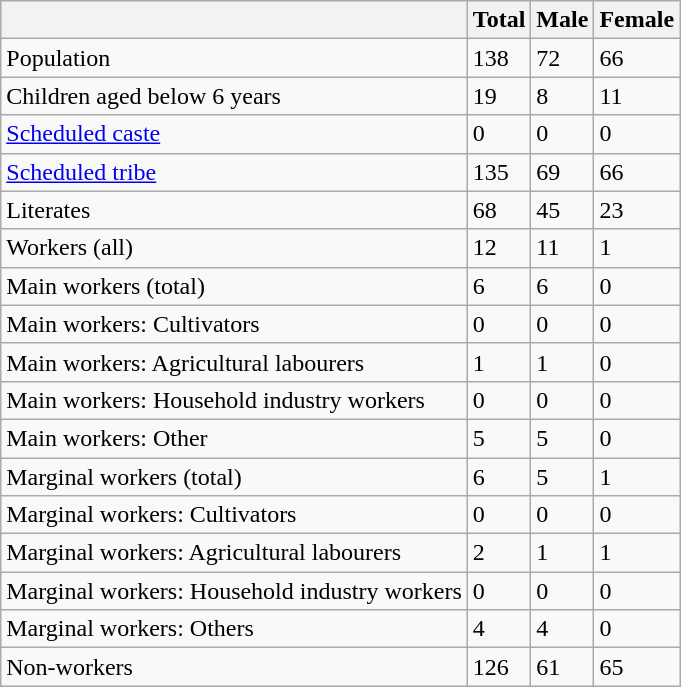<table class="wikitable sortable">
<tr>
<th></th>
<th>Total</th>
<th>Male</th>
<th>Female</th>
</tr>
<tr>
<td>Population</td>
<td>138</td>
<td>72</td>
<td>66</td>
</tr>
<tr>
<td>Children aged below 6 years</td>
<td>19</td>
<td>8</td>
<td>11</td>
</tr>
<tr>
<td><a href='#'>Scheduled caste</a></td>
<td>0</td>
<td>0</td>
<td>0</td>
</tr>
<tr>
<td><a href='#'>Scheduled tribe</a></td>
<td>135</td>
<td>69</td>
<td>66</td>
</tr>
<tr>
<td>Literates</td>
<td>68</td>
<td>45</td>
<td>23</td>
</tr>
<tr>
<td>Workers (all)</td>
<td>12</td>
<td>11</td>
<td>1</td>
</tr>
<tr>
<td>Main workers (total)</td>
<td>6</td>
<td>6</td>
<td>0</td>
</tr>
<tr>
<td>Main workers: Cultivators</td>
<td>0</td>
<td>0</td>
<td>0</td>
</tr>
<tr>
<td>Main workers: Agricultural labourers</td>
<td>1</td>
<td>1</td>
<td>0</td>
</tr>
<tr>
<td>Main workers: Household industry workers</td>
<td>0</td>
<td>0</td>
<td>0</td>
</tr>
<tr>
<td>Main workers: Other</td>
<td>5</td>
<td>5</td>
<td>0</td>
</tr>
<tr>
<td>Marginal workers (total)</td>
<td>6</td>
<td>5</td>
<td>1</td>
</tr>
<tr>
<td>Marginal workers: Cultivators</td>
<td>0</td>
<td>0</td>
<td>0</td>
</tr>
<tr>
<td>Marginal workers: Agricultural labourers</td>
<td>2</td>
<td>1</td>
<td>1</td>
</tr>
<tr>
<td>Marginal workers: Household industry workers</td>
<td>0</td>
<td>0</td>
<td>0</td>
</tr>
<tr>
<td>Marginal workers: Others</td>
<td>4</td>
<td>4</td>
<td>0</td>
</tr>
<tr>
<td>Non-workers</td>
<td>126</td>
<td>61</td>
<td>65</td>
</tr>
</table>
